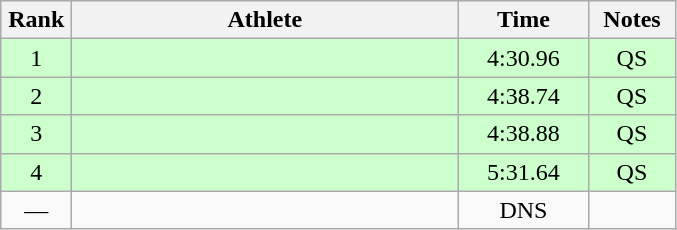<table class=wikitable style="text-align:center">
<tr>
<th width=40>Rank</th>
<th width=250>Athlete</th>
<th width=80>Time</th>
<th width=50>Notes</th>
</tr>
<tr bgcolor="ccffcc">
<td>1</td>
<td align=left></td>
<td>4:30.96</td>
<td>QS</td>
</tr>
<tr bgcolor="ccffcc">
<td>2</td>
<td align=left></td>
<td>4:38.74</td>
<td>QS</td>
</tr>
<tr bgcolor="ccffcc">
<td>3</td>
<td align=left></td>
<td>4:38.88</td>
<td>QS</td>
</tr>
<tr bgcolor="ccffcc">
<td>4</td>
<td align=left></td>
<td>5:31.64</td>
<td>QS</td>
</tr>
<tr>
<td>—</td>
<td align=left></td>
<td>DNS</td>
<td></td>
</tr>
</table>
